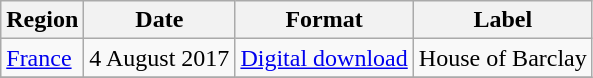<table class=wikitable>
<tr>
<th>Region</th>
<th>Date</th>
<th>Format</th>
<th>Label</th>
</tr>
<tr>
<td><a href='#'>France</a></td>
<td>4 August 2017</td>
<td><a href='#'>Digital download</a></td>
<td>House of Barclay</td>
</tr>
<tr>
</tr>
</table>
